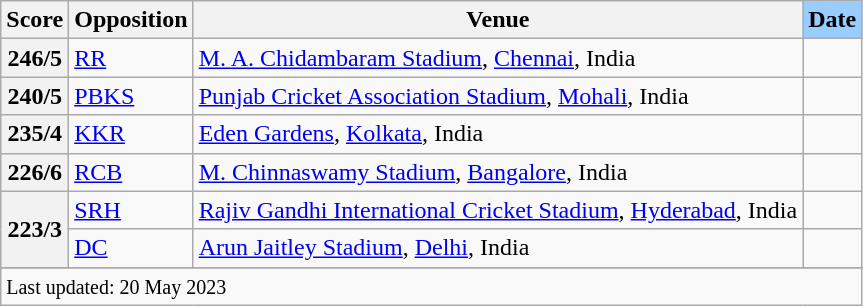<table class="wikitable">
<tr>
<th><strong>Score</strong></th>
<th><strong>Opposition</strong></th>
<th><strong>Venue</strong></th>
<th style="text-aliger; background:#9cf;"><strong>Date</strong></th>
</tr>
<tr>
<th>246/5</th>
<td><a href='#'>RR</a></td>
<td><a href='#'>M. A. Chidambaram Stadium</a>, <a href='#'>Chennai</a>, India</td>
<td></td>
</tr>
<tr>
<th>240/5</th>
<td><a href='#'>PBKS</a></td>
<td><a href='#'>Punjab Cricket Association Stadium</a>, <a href='#'>Mohali</a>, India</td>
<td></td>
</tr>
<tr>
<th>235/4</th>
<td><a href='#'>KKR</a></td>
<td><a href='#'>Eden Gardens</a>, <a href='#'>Kolkata</a>, India</td>
<td></td>
</tr>
<tr>
<th>226/6</th>
<td><a href='#'>RCB</a></td>
<td><a href='#'>M. Chinnaswamy Stadium</a>, <a href='#'>Bangalore</a>, India</td>
<td></td>
</tr>
<tr>
<th rowspan=2>223/3</th>
<td><a href='#'>SRH</a></td>
<td><a href='#'>Rajiv Gandhi International Cricket Stadium</a>, <a href='#'>Hyderabad</a>, India</td>
<td></td>
</tr>
<tr>
<td><a href='#'>DC</a></td>
<td><a href='#'>Arun Jaitley Stadium</a>, <a href='#'>Delhi</a>, India</td>
<td></td>
</tr>
<tr>
</tr>
<tr class=sortbottom>
<td colspan="4"><small>Last updated: 20 May 2023</small></td>
</tr>
</table>
